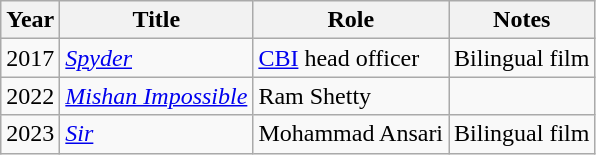<table class="wikitable">
<tr>
<th scope="col">Year</th>
<th scope="col">Title</th>
<th scope="col">Role</th>
<th scope="col" class="unsortable">Notes</th>
</tr>
<tr>
<td>2017</td>
<td><em><a href='#'>Spyder</a></em></td>
<td><a href='#'>CBI</a> head officer</td>
<td>Bilingual film</td>
</tr>
<tr>
<td>2022</td>
<td><em><a href='#'>Mishan Impossible</a></em></td>
<td>Ram Shetty</td>
<td></td>
</tr>
<tr>
<td>2023</td>
<td><em><a href='#'>Sir</a></em></td>
<td>Mohammad Ansari</td>
<td>Bilingual film</td>
</tr>
</table>
